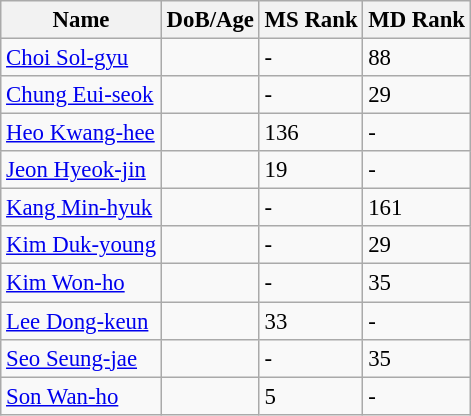<table class="wikitable" style="text-align: left; font-size:95%;">
<tr>
<th>Name</th>
<th>DoB/Age</th>
<th>MS Rank</th>
<th>MD Rank</th>
</tr>
<tr>
<td><a href='#'>Choi Sol-gyu</a></td>
<td></td>
<td>-</td>
<td>88</td>
</tr>
<tr>
<td><a href='#'>Chung Eui-seok</a></td>
<td></td>
<td>-</td>
<td>29</td>
</tr>
<tr>
<td><a href='#'>Heo Kwang-hee</a></td>
<td></td>
<td>136</td>
<td>-</td>
</tr>
<tr>
<td><a href='#'>Jeon Hyeok-jin</a></td>
<td></td>
<td>19</td>
<td>-</td>
</tr>
<tr>
<td><a href='#'>Kang Min-hyuk</a></td>
<td></td>
<td>-</td>
<td>161</td>
</tr>
<tr>
<td><a href='#'>Kim Duk-young</a></td>
<td></td>
<td>-</td>
<td>29</td>
</tr>
<tr>
<td><a href='#'>Kim Won-ho</a></td>
<td></td>
<td>-</td>
<td>35</td>
</tr>
<tr>
<td><a href='#'>Lee Dong-keun</a></td>
<td></td>
<td>33</td>
<td>-</td>
</tr>
<tr>
<td><a href='#'>Seo Seung-jae</a></td>
<td></td>
<td>-</td>
<td>35</td>
</tr>
<tr>
<td><a href='#'>Son Wan-ho</a></td>
<td></td>
<td>5</td>
<td>-</td>
</tr>
</table>
